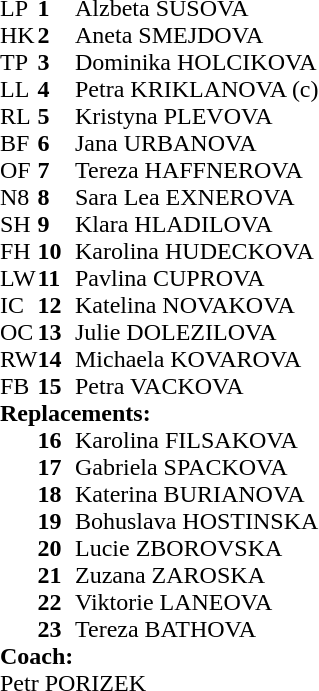<table cellpadding="0" cellspacing="0">
<tr>
<th width="25"></th>
<th width="25"></th>
</tr>
<tr>
<td>LP</td>
<td><strong>1</strong></td>
<td>Alzbeta SUSOVA</td>
<td></td>
<td></td>
</tr>
<tr>
<td>HK</td>
<td><strong>2</strong></td>
<td>Aneta SMEJDOVA</td>
<td></td>
<td></td>
</tr>
<tr>
<td>TP</td>
<td><strong>3</strong></td>
<td>Dominika HOLCIKOVA</td>
<td></td>
<td></td>
</tr>
<tr>
<td>LL</td>
<td><strong>4</strong></td>
<td>Petra KRIKLANOVA (c)</td>
<td></td>
<td></td>
</tr>
<tr>
<td>RL</td>
<td><strong>5</strong></td>
<td>Kristyna PLEVOVA</td>
<td></td>
<td></td>
</tr>
<tr>
<td>BF</td>
<td><strong>6</strong></td>
<td>Jana URBANOVA</td>
<td></td>
<td></td>
</tr>
<tr>
<td>OF</td>
<td><strong>7</strong></td>
<td>Tereza HAFFNEROVA</td>
<td></td>
<td></td>
</tr>
<tr>
<td>N8</td>
<td><strong>8</strong></td>
<td>Sara Lea EXNEROVA</td>
<td></td>
<td></td>
</tr>
<tr>
<td>SH</td>
<td><strong>9</strong></td>
<td>Klara HLADILOVA</td>
<td></td>
<td></td>
</tr>
<tr>
<td>FH</td>
<td><strong>10</strong></td>
<td>Karolina HUDECKOVA</td>
<td></td>
<td></td>
</tr>
<tr>
<td>LW</td>
<td><strong>11</strong></td>
<td>Pavlina CUPROVA</td>
<td></td>
<td></td>
</tr>
<tr>
<td>IC</td>
<td><strong>12</strong></td>
<td>Katelina NOVAKOVA</td>
<td></td>
<td></td>
</tr>
<tr>
<td>OC</td>
<td><strong>13</strong></td>
<td>Julie DOLEZILOVA</td>
<td></td>
<td></td>
</tr>
<tr>
<td>RW</td>
<td><strong>14</strong></td>
<td>Michaela KOVAROVA</td>
<td></td>
<td></td>
</tr>
<tr>
<td>FB</td>
<td><strong>15</strong></td>
<td>Petra VACKOVA</td>
<td></td>
<td></td>
</tr>
<tr>
<td colspan="3"><strong>Replacements:</strong></td>
</tr>
<tr>
<td></td>
<td><strong>16</strong></td>
<td>Karolina FILSAKOVA</td>
<td></td>
<td></td>
</tr>
<tr>
<td></td>
<td><strong>17</strong></td>
<td>Gabriela SPACKOVA</td>
<td></td>
<td></td>
</tr>
<tr>
<td></td>
<td><strong>18</strong></td>
<td>Katerina BURIANOVA</td>
<td></td>
<td></td>
</tr>
<tr>
<td></td>
<td><strong>19</strong></td>
<td>Bohuslava HOSTINSKA</td>
<td></td>
<td></td>
</tr>
<tr>
<td></td>
<td><strong>20</strong></td>
<td>Lucie ZBOROVSKA</td>
<td></td>
<td></td>
</tr>
<tr>
<td></td>
<td><strong>21</strong></td>
<td>Zuzana ZAROSKA</td>
<td></td>
<td></td>
</tr>
<tr>
<td></td>
<td><strong>22</strong></td>
<td>Viktorie LANEOVA</td>
<td></td>
<td></td>
</tr>
<tr>
<td></td>
<td><strong>23</strong></td>
<td>Tereza BATHOVA</td>
<td></td>
<td></td>
</tr>
<tr>
<td colspan="3"><strong>Coach:</strong></td>
</tr>
<tr>
<td colspan="4">Petr PORIZEK</td>
</tr>
</table>
